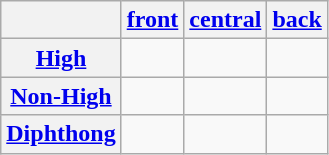<table class="wikitable" style="text-align: center">
<tr>
<th></th>
<th><a href='#'>front</a></th>
<th><a href='#'>central</a></th>
<th><a href='#'>back</a></th>
</tr>
<tr>
<th><a href='#'>High</a></th>
<td></td>
<td> </td>
<td></td>
</tr>
<tr>
<th><a href='#'>Non-High</a></th>
<td></td>
<td></td>
<td></td>
</tr>
<tr>
<th><a href='#'>Diphthong</a></th>
<td> </td>
<td></td>
<td></td>
</tr>
</table>
